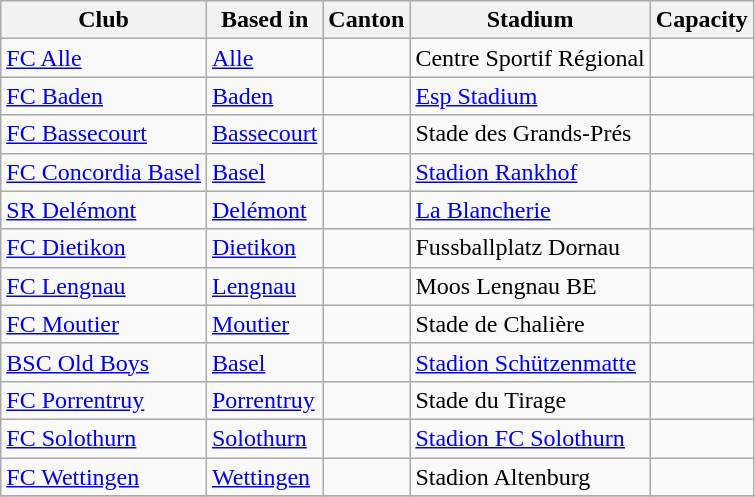<table class="wikitable">
<tr>
<th>Club</th>
<th>Based in</th>
<th>Canton</th>
<th>Stadium</th>
<th>Capacity</th>
</tr>
<tr>
<td><a href='#'>FC Alle</a></td>
<td><a href='#'>Alle</a></td>
<td></td>
<td>Centre Sportif Régional</td>
<td></td>
</tr>
<tr>
<td><a href='#'>FC Baden</a></td>
<td><a href='#'>Baden</a></td>
<td></td>
<td><a href='#'>Esp Stadium</a></td>
<td></td>
</tr>
<tr>
<td><a href='#'>FC Bassecourt</a></td>
<td><a href='#'>Bassecourt</a></td>
<td></td>
<td>Stade des Grands-Prés</td>
<td></td>
</tr>
<tr>
<td><a href='#'>FC Concordia Basel</a></td>
<td><a href='#'>Basel</a></td>
<td></td>
<td><a href='#'>Stadion Rankhof</a></td>
<td></td>
</tr>
<tr>
<td><a href='#'>SR Delémont</a></td>
<td><a href='#'>Delémont</a></td>
<td></td>
<td><a href='#'>La Blancherie</a></td>
<td></td>
</tr>
<tr>
<td><a href='#'>FC Dietikon</a></td>
<td><a href='#'>Dietikon</a></td>
<td></td>
<td>Fussballplatz Dornau</td>
<td></td>
</tr>
<tr>
<td><a href='#'>FC Lengnau</a></td>
<td><a href='#'>Lengnau</a></td>
<td></td>
<td>Moos Lengnau BE</td>
<td></td>
</tr>
<tr>
<td><a href='#'>FC Moutier</a></td>
<td><a href='#'>Moutier</a></td>
<td></td>
<td>Stade de Chalière</td>
<td></td>
</tr>
<tr>
<td><a href='#'>BSC Old Boys</a></td>
<td><a href='#'>Basel</a></td>
<td></td>
<td><a href='#'>Stadion Schützenmatte</a></td>
<td></td>
</tr>
<tr>
<td><a href='#'>FC Porrentruy</a></td>
<td><a href='#'>Porrentruy</a></td>
<td></td>
<td>Stade du Tirage</td>
<td></td>
</tr>
<tr>
<td><a href='#'>FC Solothurn</a></td>
<td><a href='#'>Solothurn</a></td>
<td></td>
<td><a href='#'>Stadion FC Solothurn</a></td>
<td></td>
</tr>
<tr>
<td><a href='#'>FC Wettingen</a></td>
<td><a href='#'>Wettingen</a></td>
<td></td>
<td>Stadion Altenburg</td>
<td></td>
</tr>
<tr>
</tr>
</table>
